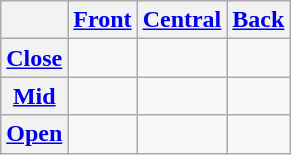<table class="wikitable" style="text-align:center">
<tr>
<th></th>
<th><a href='#'>Front</a></th>
<th><a href='#'>Central</a></th>
<th><a href='#'>Back</a></th>
</tr>
<tr align="center">
<th><a href='#'>Close</a></th>
<td> </td>
<td></td>
<td> </td>
</tr>
<tr>
<th><a href='#'>Mid</a></th>
<td></td>
<td></td>
<td></td>
</tr>
<tr align="center">
<th><a href='#'>Open</a></th>
<td></td>
<td> </td>
<td></td>
</tr>
</table>
